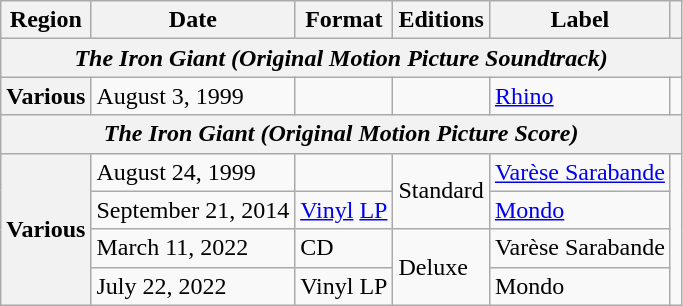<table class="wikitable plainrowheaders sortable">
<tr>
<th scope="col">Region</th>
<th scope="col">Date</th>
<th scope="col">Format</th>
<th scope="col">Editions</th>
<th scope="col">Label</th>
<th scope="col" class="unsortable"></th>
</tr>
<tr>
<th colspan="6"><em>The Iron Giant (Original Motion Picture Soundtrack)</em></th>
</tr>
<tr>
<th scope="row">Various</th>
<td>August 3, 1999</td>
<td></td>
<td></td>
<td><a href='#'>Rhino</a></td>
<td align="center"></td>
</tr>
<tr>
<th colspan="6"><em>The Iron Giant (Original Motion Picture Score)</em></th>
</tr>
<tr>
<th scope="row" rowspan="4">Various</th>
<td>August 24, 1999</td>
<td></td>
<td rowspan="2">Standard</td>
<td><a href='#'>Varèse Sarabande</a></td>
<td align="center"  rowspan="4"><br><br></td>
</tr>
<tr>
<td>September 21, 2014</td>
<td><a href='#'>Vinyl</a> <a href='#'>LP</a></td>
<td><a href='#'>Mondo</a></td>
</tr>
<tr>
<td>March 11, 2022</td>
<td>CD</td>
<td rowspan="2">Deluxe</td>
<td>Varèse Sarabande</td>
</tr>
<tr>
<td>July 22, 2022</td>
<td>Vinyl LP</td>
<td>Mondo</td>
</tr>
</table>
